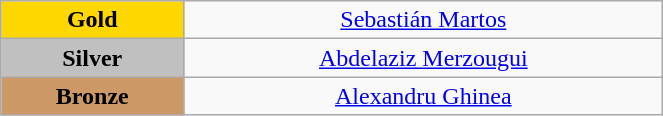<table class="wikitable" style="text-align:center; " width="35%">
<tr>
<td bgcolor="gold"><strong>Gold</strong></td>
<td><a href='#'>Sebastián Martos</a><br>  <small><em></em></small></td>
</tr>
<tr>
<td bgcolor="silver"><strong>Silver</strong></td>
<td><a href='#'>Abdelaziz Merzougui</a><br>  <small><em></em></small></td>
</tr>
<tr>
<td bgcolor="CC9966"><strong>Bronze</strong></td>
<td><a href='#'>Alexandru Ghinea</a><br>  <small><em></em></small></td>
</tr>
</table>
